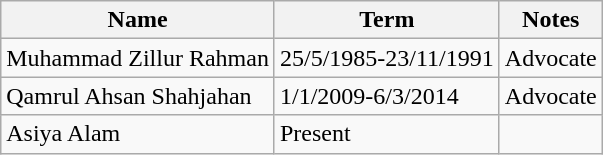<table class="wikitable">
<tr>
<th>Name</th>
<th>Term</th>
<th>Notes</th>
</tr>
<tr>
<td>Muhammad Zillur Rahman</td>
<td>25/5/1985-23/11/1991</td>
<td>Advocate</td>
</tr>
<tr>
<td>Qamrul Ahsan Shahjahan</td>
<td>1/1/2009-6/3/2014</td>
<td>Advocate</td>
</tr>
<tr>
<td>Asiya Alam</td>
<td>Present</td>
</tr>
</table>
